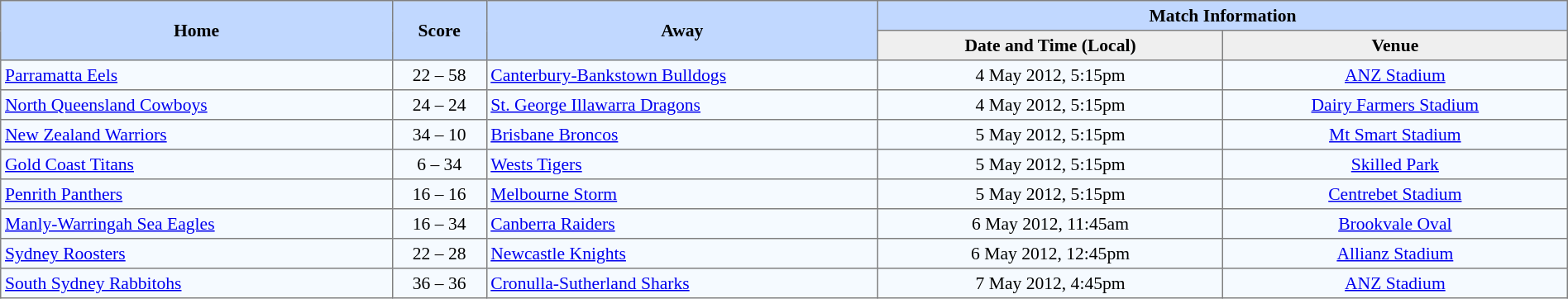<table border="1" cellpadding="3" cellspacing="0" style="border-collapse:collapse; font-size:90%; width:100%;">
<tr bgcolor=#C1D8FF>
<th rowspan=2 width=25%>Home</th>
<th rowspan=2 width=6%>Score</th>
<th rowspan=2 width=25%>Away</th>
<th colspan=6>Match Information</th>
</tr>
<tr bgcolor=#EFEFEF>
<th width=22%>Date and Time (Local)</th>
<th width=22%>Venue</th>
</tr>
<tr style="text-align:center; background:#f5faff;">
<td align=left> <a href='#'>Parramatta Eels</a></td>
<td>22 – 58</td>
<td align=left> <a href='#'>Canterbury-Bankstown Bulldogs</a></td>
<td>4 May 2012, 5:15pm</td>
<td><a href='#'>ANZ Stadium</a></td>
</tr>
<tr style="text-align:center; background:#f5faff;">
<td align=left> <a href='#'>North Queensland Cowboys</a></td>
<td>24 – 24</td>
<td align=left> <a href='#'>St. George Illawarra Dragons</a></td>
<td>4 May 2012, 5:15pm</td>
<td><a href='#'>Dairy Farmers Stadium</a></td>
</tr>
<tr style="text-align:center; background:#f5faff;">
<td align=left> <a href='#'>New Zealand Warriors</a></td>
<td>34 – 10</td>
<td align=left> <a href='#'>Brisbane Broncos</a></td>
<td>5 May 2012, 5:15pm</td>
<td><a href='#'>Mt Smart Stadium</a></td>
</tr>
<tr style="text-align:center; background:#f5faff;">
<td align=left> <a href='#'>Gold Coast Titans</a></td>
<td>6 – 34</td>
<td align=left> <a href='#'>Wests Tigers</a></td>
<td>5 May 2012, 5:15pm</td>
<td><a href='#'>Skilled Park</a></td>
</tr>
<tr style="text-align:center; background:#f5faff;">
<td align=left> <a href='#'>Penrith Panthers</a></td>
<td>16 – 16</td>
<td align=left> <a href='#'>Melbourne Storm</a></td>
<td>5 May 2012, 5:15pm</td>
<td><a href='#'>Centrebet Stadium</a></td>
</tr>
<tr style="text-align:center; background:#f5faff;">
<td align=left> <a href='#'>Manly-Warringah Sea Eagles</a></td>
<td>16 – 34</td>
<td align=left> <a href='#'>Canberra Raiders</a></td>
<td>6 May 2012, 11:45am</td>
<td><a href='#'>Brookvale Oval</a></td>
</tr>
<tr style="text-align:center; background:#f5faff;">
<td align=left> <a href='#'>Sydney Roosters</a></td>
<td>22 – 28</td>
<td align=left> <a href='#'>Newcastle Knights</a></td>
<td>6 May 2012, 12:45pm</td>
<td><a href='#'>Allianz Stadium</a></td>
</tr>
<tr style="text-align:center; background:#f5faff;">
<td align=left> <a href='#'>South Sydney Rabbitohs</a></td>
<td>36 – 36</td>
<td align=left> <a href='#'>Cronulla-Sutherland Sharks</a></td>
<td>7 May 2012, 4:45pm</td>
<td><a href='#'>ANZ Stadium</a></td>
</tr>
</table>
